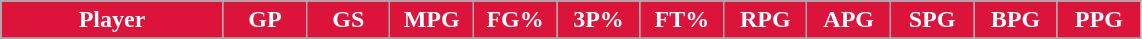<table class="wikitable sortable" style="text-align:center;">
<tr>
<th style="background:#DC143C;color:white;" width="16%">Player</th>
<th style="background:#DC143C;color:white;" width="6%">GP</th>
<th style="background:#DC143C;color:white;" width="6%">GS</th>
<th style="background:#DC143C;color:white;" width="6%">MPG</th>
<th style="background:#DC143C;color:white;" width="6%">FG%</th>
<th style="background:#DC143C;color:white;" width="6%">3P%</th>
<th style="background:#DC143C;color:white;" width="6%">FT%</th>
<th style="background:#DC143C;color:white;" width="6%">RPG</th>
<th style="background:#DC143C;color:white;" width="6%">APG</th>
<th style="background:#DC143C;color:white;" width="6%">SPG</th>
<th style="background:#DC143C;color:white;" width="6%">BPG</th>
<th style="background:#DC143C;color:white;" width="6%">PPG</th>
</tr>
<tr>
</tr>
</table>
